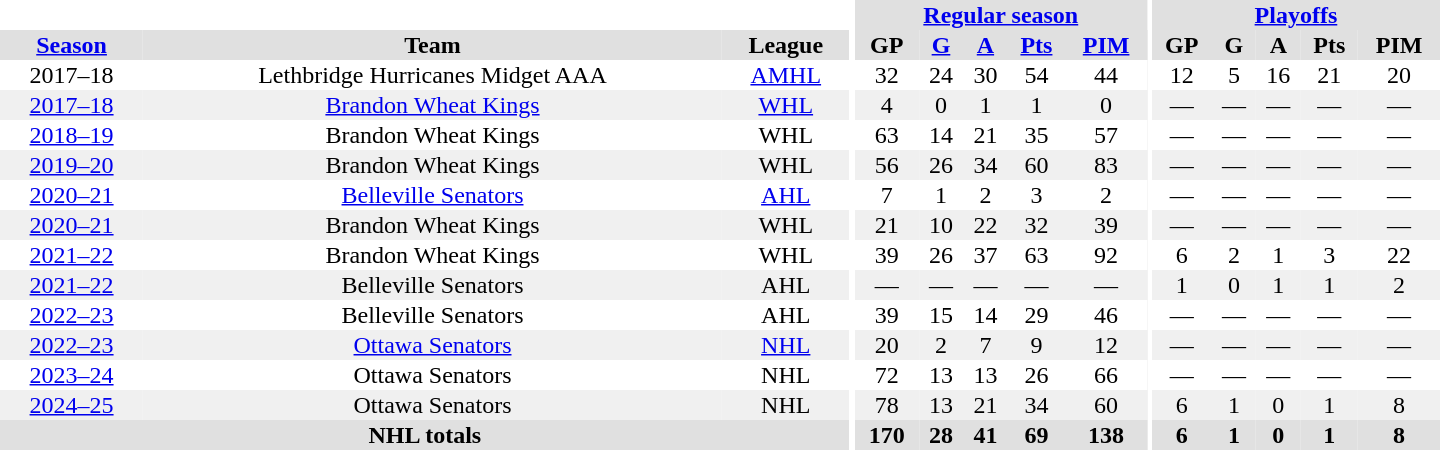<table border="0" cellpadding="1" cellspacing="0" style="text-align:center; width:60em">
<tr bgcolor="#e0e0e0">
<th colspan="3" bgcolor="#ffffff"></th>
<th rowspan="99" bgcolor="#ffffff"></th>
<th colspan="5"><a href='#'>Regular season</a></th>
<th rowspan="99" bgcolor="#ffffff"></th>
<th colspan="5"><a href='#'>Playoffs</a></th>
</tr>
<tr bgcolor="#e0e0e0">
<th><a href='#'>Season</a></th>
<th>Team</th>
<th>League</th>
<th>GP</th>
<th><a href='#'>G</a></th>
<th><a href='#'>A</a></th>
<th><a href='#'>Pts</a></th>
<th><a href='#'>PIM</a></th>
<th>GP</th>
<th>G</th>
<th>A</th>
<th>Pts</th>
<th>PIM</th>
</tr>
<tr>
<td>2017–18</td>
<td>Lethbridge Hurricanes Midget AAA</td>
<td><a href='#'>AMHL</a></td>
<td>32</td>
<td>24</td>
<td>30</td>
<td>54</td>
<td>44</td>
<td>12</td>
<td>5</td>
<td>16</td>
<td>21</td>
<td>20</td>
</tr>
<tr bgcolor="#f0f0f0">
<td><a href='#'>2017–18</a></td>
<td><a href='#'>Brandon Wheat Kings</a></td>
<td><a href='#'>WHL</a></td>
<td>4</td>
<td>0</td>
<td>1</td>
<td>1</td>
<td>0</td>
<td>—</td>
<td>—</td>
<td>—</td>
<td>—</td>
<td>—</td>
</tr>
<tr>
<td><a href='#'>2018–19</a></td>
<td>Brandon Wheat Kings</td>
<td>WHL</td>
<td>63</td>
<td>14</td>
<td>21</td>
<td>35</td>
<td>57</td>
<td>—</td>
<td>—</td>
<td>—</td>
<td>—</td>
<td>—</td>
</tr>
<tr bgcolor="#f0f0f0">
<td><a href='#'>2019–20</a></td>
<td>Brandon Wheat Kings</td>
<td>WHL</td>
<td>56</td>
<td>26</td>
<td>34</td>
<td>60</td>
<td>83</td>
<td>—</td>
<td>—</td>
<td>—</td>
<td>—</td>
<td>—</td>
</tr>
<tr>
<td><a href='#'>2020–21</a></td>
<td><a href='#'>Belleville Senators</a></td>
<td><a href='#'>AHL</a></td>
<td>7</td>
<td>1</td>
<td>2</td>
<td>3</td>
<td>2</td>
<td>—</td>
<td>—</td>
<td>—</td>
<td>—</td>
<td>—</td>
</tr>
<tr bgcolor="#f0f0f0">
<td><a href='#'>2020–21</a></td>
<td>Brandon Wheat Kings</td>
<td>WHL</td>
<td>21</td>
<td>10</td>
<td>22</td>
<td>32</td>
<td>39</td>
<td>—</td>
<td>—</td>
<td>—</td>
<td>—</td>
<td>—</td>
</tr>
<tr>
<td><a href='#'>2021–22</a></td>
<td>Brandon Wheat Kings</td>
<td>WHL</td>
<td>39</td>
<td>26</td>
<td>37</td>
<td>63</td>
<td>92</td>
<td>6</td>
<td>2</td>
<td>1</td>
<td>3</td>
<td>22</td>
</tr>
<tr bgcolor="#f0f0f0">
<td><a href='#'>2021–22</a></td>
<td>Belleville Senators</td>
<td>AHL</td>
<td>—</td>
<td>—</td>
<td>—</td>
<td>—</td>
<td>—</td>
<td>1</td>
<td>0</td>
<td>1</td>
<td>1</td>
<td>2</td>
</tr>
<tr>
<td><a href='#'>2022–23</a></td>
<td>Belleville Senators</td>
<td>AHL</td>
<td>39</td>
<td>15</td>
<td>14</td>
<td>29</td>
<td>46</td>
<td>—</td>
<td>—</td>
<td>—</td>
<td>—</td>
<td>—</td>
</tr>
<tr bgcolor="#f0f0f0">
<td><a href='#'>2022–23</a></td>
<td><a href='#'>Ottawa Senators</a></td>
<td><a href='#'>NHL</a></td>
<td>20</td>
<td>2</td>
<td>7</td>
<td>9</td>
<td>12</td>
<td>—</td>
<td>—</td>
<td>—</td>
<td>—</td>
<td>—</td>
</tr>
<tr>
<td><a href='#'>2023–24</a></td>
<td>Ottawa Senators</td>
<td>NHL</td>
<td>72</td>
<td>13</td>
<td>13</td>
<td>26</td>
<td>66</td>
<td>—</td>
<td>—</td>
<td>—</td>
<td>—</td>
<td>—</td>
</tr>
<tr bgcolor="#f0f0f0">
<td><a href='#'>2024–25</a></td>
<td>Ottawa Senators</td>
<td>NHL</td>
<td>78</td>
<td>13</td>
<td>21</td>
<td>34</td>
<td>60</td>
<td>6</td>
<td>1</td>
<td>0</td>
<td>1</td>
<td>8</td>
</tr>
<tr bgcolor="#e0e0e0">
<th colspan="3">NHL totals</th>
<th>170</th>
<th>28</th>
<th>41</th>
<th>69</th>
<th>138</th>
<th>6</th>
<th>1</th>
<th>0</th>
<th>1</th>
<th>8</th>
</tr>
</table>
